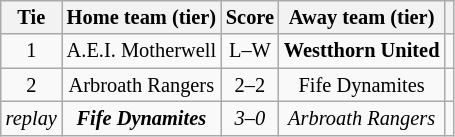<table class="wikitable" style="text-align:center; font-size:85%">
<tr>
<th>Tie</th>
<th>Home team (tier)</th>
<th>Score</th>
<th>Away team (tier)</th>
<th></th>
</tr>
<tr>
<td align="center">1</td>
<td>A.E.I. Motherwell</td>
<td align="center">L–W</td>
<td><strong>Westthorn United</strong></td>
<td></td>
</tr>
<tr>
<td align="center">2</td>
<td>Arbroath Rangers</td>
<td align="center">2–2 </td>
<td>Fife Dynamites</td>
<td></td>
</tr>
<tr>
<td align="center"><em>replay</em></td>
<td><strong><em>Fife Dynamites</em></strong></td>
<td align="center"><em>3–0</em></td>
<td><em>Arbroath Rangers</em></td>
<td></td>
</tr>
</table>
